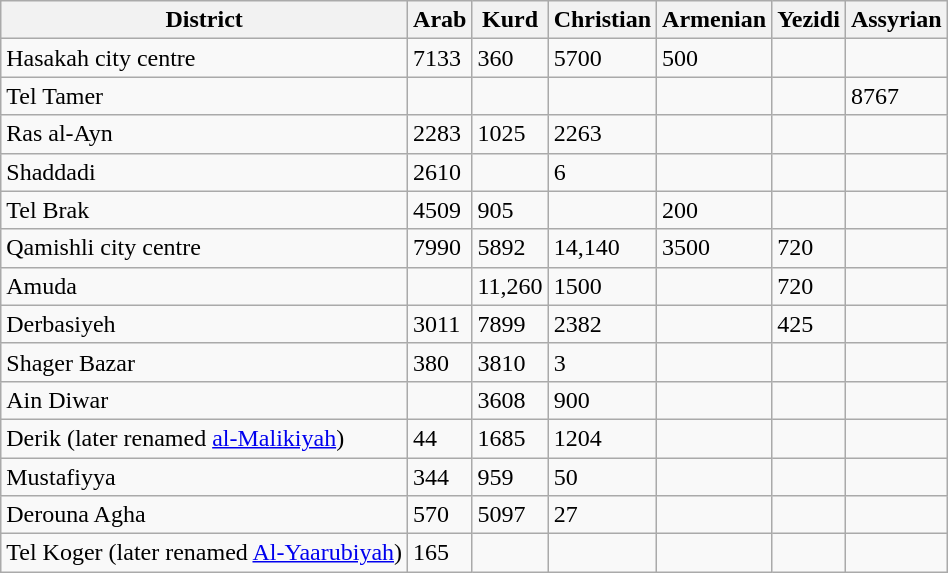<table class="wikitable sortable">
<tr>
<th>District</th>
<th>Arab</th>
<th>Kurd</th>
<th>Christian</th>
<th>Armenian</th>
<th>Yezidi</th>
<th>Assyrian</th>
</tr>
<tr>
<td>Hasakah city centre</td>
<td>7133</td>
<td>360</td>
<td>5700</td>
<td>500</td>
<td></td>
<td></td>
</tr>
<tr>
<td>Tel Tamer</td>
<td></td>
<td></td>
<td></td>
<td></td>
<td></td>
<td>8767</td>
</tr>
<tr>
<td>Ras al-Ayn</td>
<td>2283</td>
<td>1025</td>
<td>2263</td>
<td></td>
<td></td>
<td></td>
</tr>
<tr>
<td>Shaddadi</td>
<td>2610</td>
<td></td>
<td>6</td>
<td></td>
<td></td>
<td></td>
</tr>
<tr>
<td>Tel Brak</td>
<td>4509</td>
<td>905</td>
<td></td>
<td>200</td>
<td></td>
<td></td>
</tr>
<tr>
<td>Qamishli city centre</td>
<td>7990</td>
<td>5892</td>
<td>14,140</td>
<td>3500</td>
<td>720</td>
<td></td>
</tr>
<tr>
<td>Amuda</td>
<td></td>
<td>11,260</td>
<td>1500</td>
<td></td>
<td>720</td>
<td></td>
</tr>
<tr>
<td>Derbasiyeh</td>
<td>3011</td>
<td>7899</td>
<td>2382</td>
<td></td>
<td>425</td>
<td></td>
</tr>
<tr>
<td>Shager Bazar</td>
<td>380</td>
<td>3810</td>
<td>3</td>
<td></td>
<td></td>
<td></td>
</tr>
<tr>
<td>Ain Diwar</td>
<td></td>
<td>3608</td>
<td>900</td>
<td></td>
<td></td>
<td></td>
</tr>
<tr>
<td>Derik (later renamed <a href='#'>al-Malikiyah</a>)</td>
<td>44</td>
<td>1685</td>
<td>1204</td>
<td></td>
<td></td>
<td></td>
</tr>
<tr>
<td>Mustafiyya</td>
<td>344</td>
<td>959</td>
<td>50</td>
<td></td>
<td></td>
<td></td>
</tr>
<tr>
<td>Derouna Agha</td>
<td>570</td>
<td>5097</td>
<td>27</td>
<td></td>
<td></td>
<td></td>
</tr>
<tr>
<td>Tel Koger (later renamed <a href='#'>Al-Yaarubiyah</a>)</td>
<td>165</td>
<td></td>
<td></td>
<td></td>
<td></td>
<td></td>
</tr>
</table>
